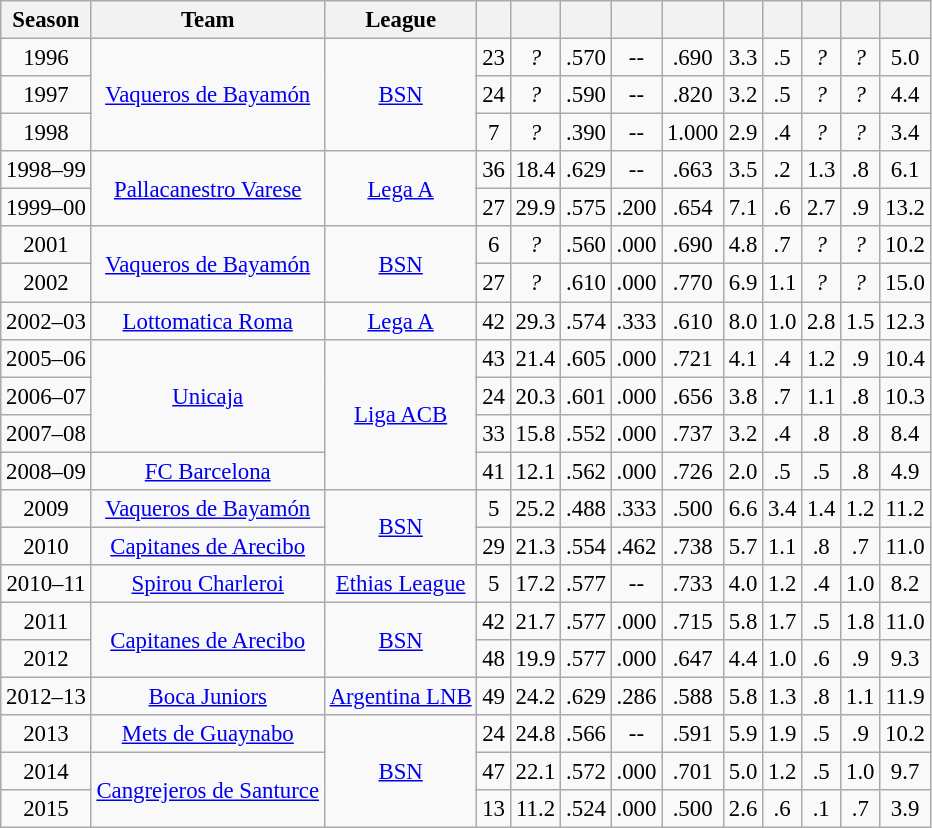<table class="wikitable sortable" style="font-size:95%; text-align:center;">
<tr>
<th>Season</th>
<th>Team</th>
<th>League</th>
<th></th>
<th></th>
<th></th>
<th></th>
<th></th>
<th></th>
<th></th>
<th></th>
<th></th>
<th></th>
</tr>
<tr>
<td>1996</td>
<td rowspan="3"><a href='#'>Vaqueros de Bayamón</a></td>
<td rowspan="3"><a href='#'>BSN</a></td>
<td>23</td>
<td><em>?</em></td>
<td>.570</td>
<td>--</td>
<td>.690</td>
<td>3.3</td>
<td>.5</td>
<td><em>?</em></td>
<td><em>?</em></td>
<td>5.0</td>
</tr>
<tr>
<td>1997</td>
<td>24</td>
<td><em>?</em></td>
<td>.590</td>
<td>--</td>
<td>.820</td>
<td>3.2</td>
<td>.5</td>
<td><em>?</em></td>
<td><em>?</em></td>
<td>4.4</td>
</tr>
<tr>
<td>1998</td>
<td>7</td>
<td><em>?</em></td>
<td>.390</td>
<td>--</td>
<td>1.000</td>
<td>2.9</td>
<td>.4</td>
<td><em>?</em></td>
<td><em>?</em></td>
<td>3.4</td>
</tr>
<tr>
<td>1998–99</td>
<td rowspan="2"><a href='#'>Pallacanestro Varese</a></td>
<td rowspan="2"><a href='#'>Lega A</a></td>
<td>36</td>
<td>18.4</td>
<td>.629</td>
<td>--</td>
<td>.663</td>
<td>3.5</td>
<td>.2</td>
<td>1.3</td>
<td>.8</td>
<td>6.1</td>
</tr>
<tr>
<td>1999–00</td>
<td>27</td>
<td>29.9</td>
<td>.575</td>
<td>.200</td>
<td>.654</td>
<td>7.1</td>
<td>.6</td>
<td>2.7</td>
<td>.9</td>
<td>13.2</td>
</tr>
<tr>
<td>2001</td>
<td rowspan="2"><a href='#'>Vaqueros de Bayamón</a></td>
<td rowspan="2"><a href='#'>BSN</a></td>
<td>6</td>
<td><em>?</em></td>
<td>.560</td>
<td>.000</td>
<td>.690</td>
<td>4.8</td>
<td>.7</td>
<td><em>?</em></td>
<td><em>?</em></td>
<td>10.2</td>
</tr>
<tr>
<td>2002</td>
<td>27</td>
<td><em>?</em></td>
<td>.610</td>
<td>.000</td>
<td>.770</td>
<td>6.9</td>
<td>1.1</td>
<td><em>?</em></td>
<td><em>?</em></td>
<td>15.0</td>
</tr>
<tr>
<td>2002–03</td>
<td><a href='#'>Lottomatica Roma</a></td>
<td><a href='#'>Lega A</a></td>
<td>42</td>
<td>29.3</td>
<td>.574</td>
<td>.333</td>
<td>.610</td>
<td>8.0</td>
<td>1.0</td>
<td>2.8</td>
<td>1.5</td>
<td>12.3</td>
</tr>
<tr>
<td>2005–06</td>
<td rowspan="3"><a href='#'>Unicaja</a></td>
<td rowspan="4"><a href='#'>Liga ACB</a></td>
<td>43</td>
<td>21.4</td>
<td>.605</td>
<td>.000</td>
<td>.721</td>
<td>4.1</td>
<td>.4</td>
<td>1.2</td>
<td>.9</td>
<td>10.4</td>
</tr>
<tr>
<td>2006–07</td>
<td>24</td>
<td>20.3</td>
<td>.601</td>
<td>.000</td>
<td>.656</td>
<td>3.8</td>
<td>.7</td>
<td>1.1</td>
<td>.8</td>
<td>10.3</td>
</tr>
<tr>
<td>2007–08</td>
<td>33</td>
<td>15.8</td>
<td>.552</td>
<td>.000</td>
<td>.737</td>
<td>3.2</td>
<td>.4</td>
<td>.8</td>
<td>.8</td>
<td>8.4</td>
</tr>
<tr>
<td>2008–09</td>
<td><a href='#'>FC Barcelona</a></td>
<td>41</td>
<td>12.1</td>
<td>.562</td>
<td>.000</td>
<td>.726</td>
<td>2.0</td>
<td>.5</td>
<td>.5</td>
<td>.8</td>
<td>4.9</td>
</tr>
<tr>
<td>2009</td>
<td><a href='#'>Vaqueros de Bayamón</a></td>
<td rowspan="2"><a href='#'>BSN</a></td>
<td>5</td>
<td>25.2</td>
<td>.488</td>
<td>.333</td>
<td>.500</td>
<td>6.6</td>
<td>3.4</td>
<td>1.4</td>
<td>1.2</td>
<td>11.2</td>
</tr>
<tr>
<td>2010</td>
<td><a href='#'>Capitanes de Arecibo</a></td>
<td>29</td>
<td>21.3</td>
<td>.554</td>
<td>.462</td>
<td>.738</td>
<td>5.7</td>
<td>1.1</td>
<td>.8</td>
<td>.7</td>
<td>11.0</td>
</tr>
<tr>
<td>2010–11</td>
<td><a href='#'>Spirou Charleroi</a></td>
<td><a href='#'>Ethias League</a></td>
<td>5</td>
<td>17.2</td>
<td>.577</td>
<td>--</td>
<td>.733</td>
<td>4.0</td>
<td>1.2</td>
<td>.4</td>
<td>1.0</td>
<td>8.2</td>
</tr>
<tr>
<td>2011</td>
<td rowspan="2"><a href='#'>Capitanes de Arecibo</a></td>
<td rowspan="2"><a href='#'>BSN</a></td>
<td>42</td>
<td>21.7</td>
<td>.577</td>
<td>.000</td>
<td>.715</td>
<td>5.8</td>
<td>1.7</td>
<td>.5</td>
<td>1.8</td>
<td>11.0</td>
</tr>
<tr>
<td>2012</td>
<td>48</td>
<td>19.9</td>
<td>.577</td>
<td>.000</td>
<td>.647</td>
<td>4.4</td>
<td>1.0</td>
<td>.6</td>
<td>.9</td>
<td>9.3</td>
</tr>
<tr>
<td>2012–13</td>
<td><a href='#'>Boca Juniors</a></td>
<td><a href='#'>Argentina LNB</a></td>
<td>49</td>
<td>24.2</td>
<td>.629</td>
<td>.286</td>
<td>.588</td>
<td>5.8</td>
<td>1.3</td>
<td>.8</td>
<td>1.1</td>
<td>11.9</td>
</tr>
<tr>
<td>2013</td>
<td><a href='#'>Mets de Guaynabo</a></td>
<td rowspan="3"><a href='#'>BSN</a></td>
<td>24</td>
<td>24.8</td>
<td>.566</td>
<td>--</td>
<td>.591</td>
<td>5.9</td>
<td>1.9</td>
<td>.5</td>
<td>.9</td>
<td>10.2</td>
</tr>
<tr>
<td>2014</td>
<td rowspan="2"><a href='#'>Cangrejeros de Santurce</a></td>
<td>47</td>
<td>22.1</td>
<td>.572</td>
<td>.000</td>
<td>.701</td>
<td>5.0</td>
<td>1.2</td>
<td>.5</td>
<td>1.0</td>
<td>9.7</td>
</tr>
<tr>
<td>2015</td>
<td>13</td>
<td>11.2</td>
<td>.524</td>
<td>.000</td>
<td>.500</td>
<td>2.6</td>
<td>.6</td>
<td>.1</td>
<td>.7</td>
<td>3.9</td>
</tr>
</table>
